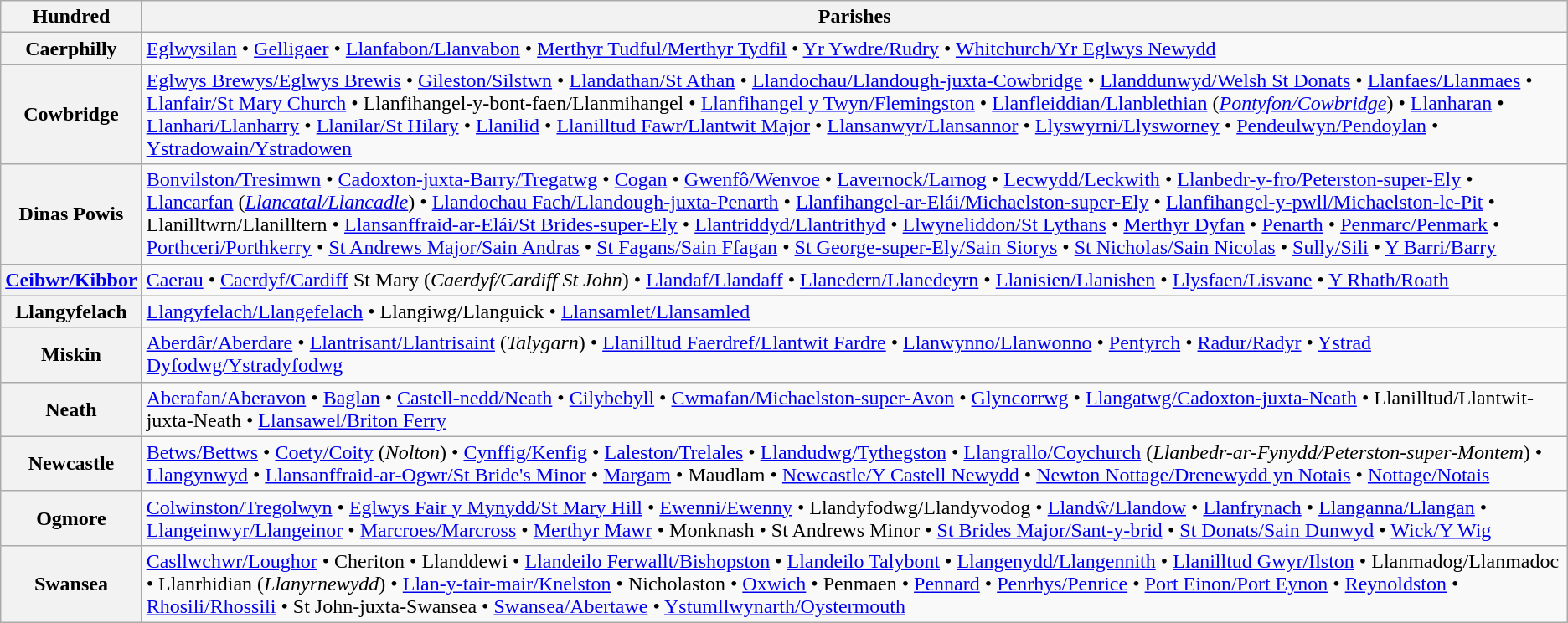<table class="wikitable">
<tr>
<th>Hundred</th>
<th>Parishes</th>
</tr>
<tr>
<th>Caerphilly</th>
<td><a href='#'>Eglwysilan</a> • <a href='#'>Gelligaer</a> • <a href='#'>Llanfabon/Llanvabon</a> • <a href='#'>Merthyr Tudful/Merthyr Tydfil</a> • <a href='#'>Yr Ywdre/Rudry</a> • <a href='#'>Whitchurch/Yr Eglwys Newydd</a></td>
</tr>
<tr>
<th>Cowbridge</th>
<td><a href='#'>Eglwys Brewys/Eglwys Brewis</a> • <a href='#'>Gileston/Silstwn</a> • <a href='#'>Llandathan/St Athan</a> • <a href='#'>Llandochau/Llandough-juxta-Cowbridge</a> • <a href='#'>Llanddunwyd/Welsh St Donats</a> •  <a href='#'>Llanfaes/Llanmaes</a> • <a href='#'>Llanfair/St Mary Church</a> • Llanfihangel-y-bont-faen/Llanmihangel • <a href='#'>Llanfihangel y Twyn/Flemingston</a> • <a href='#'>Llanfleiddian/Llanblethian</a> (<a href='#'><em>Pontyfon/Cowbridge</em></a>) • <a href='#'>Llanharan</a> • <a href='#'>Llanhari/Llanharry</a> • <a href='#'>Llanilar/St Hilary</a> • <a href='#'>Llanilid</a> • <a href='#'>Llanilltud Fawr/Llantwit Major</a> • <a href='#'>Llansanwyr/Llansannor</a> • <a href='#'>Llyswyrni/Llysworney</a> • <a href='#'>Pendeulwyn/Pendoylan</a> • <a href='#'>Ystradowain/Ystradowen</a></td>
</tr>
<tr>
<th>Dinas Powis</th>
<td><a href='#'>Bonvilston/Tresimwn</a> • <a href='#'>Cadoxton-juxta-Barry/Tregatwg</a> • <a href='#'>Cogan</a> • <a href='#'>Gwenfô/Wenvoe</a> • <a href='#'>Lavernock/Larnog</a> • <a href='#'>Lecwydd/Leckwith</a> • <a href='#'>Llanbedr-y-fro/Peterston-super-Ely</a> • <a href='#'>Llancarfan</a> (<em><a href='#'>Llancatal/Llancadle</a></em>) • <a href='#'>Llandochau Fach/Llandough-juxta-Penarth</a> • <a href='#'>Llanfihangel-ar-Elái/Michaelston-super-Ely</a> • <a href='#'>Llanfihangel-y-pwll/Michaelston-le-Pit</a> • Llanilltwrn/Llanilltern • <a href='#'>Llansanffraid-ar-Elái/St Brides-super-Ely</a> • <a href='#'>Llantriddyd/Llantrithyd</a> • <a href='#'>Llwyneliddon/St Lythans</a> • <a href='#'>Merthyr Dyfan</a> • <a href='#'>Penarth</a> • <a href='#'>Penmarc/Penmark</a> • <a href='#'>Porthceri/Porthkerry</a> • <a href='#'>St Andrews Major/Sain Andras</a> • <a href='#'>St Fagans/Sain Ffagan</a> • <a href='#'>St George-super-Ely/Sain Siorys</a> • <a href='#'>St Nicholas/Sain Nicolas</a> • <a href='#'>Sully/Sili</a> • <a href='#'>Y Barri/Barry</a></td>
</tr>
<tr>
<th><a href='#'>Ceibwr/Kibbor</a></th>
<td><a href='#'>Caerau</a> • <a href='#'>Caerdyf/Cardiff</a> St Mary (<em>Caerdyf/Cardiff St John</em>) • <a href='#'>Llandaf/Llandaff</a> • <a href='#'>Llanedern/Llanedeyrn</a> • <a href='#'>Llanisien/Llanishen</a> • <a href='#'>Llysfaen/Lisvane</a> • <a href='#'>Y Rhath/Roath</a></td>
</tr>
<tr>
<th>Llangyfelach</th>
<td><a href='#'>Llangyfelach/Llangefelach</a> • Llangiwg/Llanguick • <a href='#'>Llansamlet/Llansamled</a></td>
</tr>
<tr>
<th>Miskin</th>
<td><a href='#'>Aberdâr/Aberdare</a> • <a href='#'>Llantrisant/Llantrisaint</a> (<em>Talygarn</em>) • <a href='#'>Llanilltud Faerdref/Llantwit Fardre</a> • <a href='#'>Llanwynno/Llanwonno</a> • <a href='#'>Pentyrch</a> • <a href='#'>Radur/Radyr</a> • <a href='#'>Ystrad Dyfodwg/Ystradyfodwg</a></td>
</tr>
<tr>
<th>Neath</th>
<td><a href='#'>Aberafan/Aberavon</a> • <a href='#'>Baglan</a> • <a href='#'>Castell-nedd/Neath</a> • <a href='#'>Cilybebyll</a> • <a href='#'>Cwmafan/Michaelston-super-Avon</a> • <a href='#'>Glyncorrwg</a> • <a href='#'>Llangatwg/Cadoxton-juxta-Neath</a> • Llanilltud/Llantwit-juxta-Neath • <a href='#'>Llansawel/Briton Ferry</a></td>
</tr>
<tr>
<th>Newcastle</th>
<td><a href='#'>Betws/Bettws</a> • <a href='#'>Coety/Coity</a> (<em>Nolton</em>) • <a href='#'>Cynffig/Kenfig</a> • <a href='#'>Laleston/Trelales</a> • <a href='#'>Llandudwg/Tythegston</a> • <a href='#'>Llangrallo/Coychurch</a> (<em>Llanbedr-ar-Fynydd/Peterston-super-Montem</em>) • <a href='#'>Llangynwyd</a> • <a href='#'>Llansanffraid-ar-Ogwr/St Bride's Minor</a> • <a href='#'>Margam</a> • Maudlam • <a href='#'>Newcastle/Y Castell Newydd</a> • <a href='#'>Newton Nottage/Drenewydd yn Notais</a> • <a href='#'>Nottage/Notais</a></td>
</tr>
<tr>
<th>Ogmore</th>
<td><a href='#'>Colwinston/Tregolwyn</a> • <a href='#'>Eglwys Fair y Mynydd/St Mary Hill</a> • <a href='#'>Ewenni/Ewenny</a> • Llandyfodwg/Llandyvodog • <a href='#'>Llandŵ/Llandow</a> • <a href='#'>Llanfrynach</a> • <a href='#'>Llanganna/Llangan</a> • <a href='#'>Llangeinwyr/Llangeinor</a> • <a href='#'>Marcroes/Marcross</a> • <a href='#'>Merthyr Mawr</a> • Monknash • St Andrews Minor • <a href='#'>St Brides Major/Sant-y-brid</a> • <a href='#'>St Donats/Sain Dunwyd</a> • <a href='#'>Wick/Y Wig</a></td>
</tr>
<tr>
<th>Swansea</th>
<td><a href='#'>Casllwchwr/Loughor</a> • Cheriton • Llanddewi • <a href='#'>Llandeilo Ferwallt/Bishopston</a> • <a href='#'>Llandeilo Talybont</a> • <a href='#'>Llangenydd/Llangennith</a> • <a href='#'>Llanilltud Gwyr/Ilston</a> • Llanmadog/Llanmadoc • Llanrhidian (<em>Llanyrnewydd</em>) • <a href='#'>Llan-y-tair-mair/Knelston</a> • Nicholaston • <a href='#'>Oxwich</a> • Penmaen • <a href='#'>Pennard</a> • <a href='#'>Penrhys/Penrice</a> • <a href='#'>Port Einon/Port Eynon</a> • <a href='#'>Reynoldston</a> • <a href='#'>Rhosili/Rhossili</a> • St John-juxta-Swansea • <a href='#'>Swansea/Abertawe</a> • <a href='#'>Ystumllwynarth/Oystermouth</a></td>
</tr>
</table>
